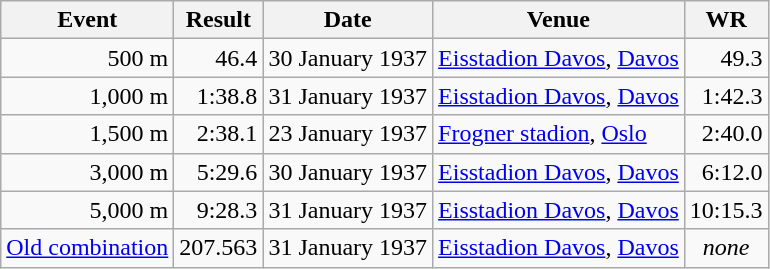<table class="wikitable">
<tr>
<th>Event</th>
<th>Result</th>
<th>Date</th>
<th>Venue</th>
<th>WR</th>
</tr>
<tr align="right">
<td>500 m</td>
<td>46.4</td>
<td>30 January 1937</td>
<td align="left"><a href='#'>Eisstadion Davos</a>, <a href='#'>Davos</a></td>
<td>49.3</td>
</tr>
<tr align="right">
<td>1,000 m</td>
<td>1:38.8</td>
<td>31 January 1937</td>
<td align="left"><a href='#'>Eisstadion Davos</a>, <a href='#'>Davos</a></td>
<td>1:42.3</td>
</tr>
<tr align="right">
<td>1,500 m</td>
<td>2:38.1</td>
<td>23 January 1937</td>
<td align="left"><a href='#'>Frogner stadion</a>, <a href='#'>Oslo</a></td>
<td>2:40.0</td>
</tr>
<tr align="right">
<td>3,000 m</td>
<td>5:29.6</td>
<td>30 January 1937</td>
<td align="left"><a href='#'>Eisstadion Davos</a>, <a href='#'>Davos</a></td>
<td>6:12.0</td>
</tr>
<tr align="right">
<td>5,000 m</td>
<td>9:28.3</td>
<td>31 January 1937</td>
<td align="left"><a href='#'>Eisstadion Davos</a>, <a href='#'>Davos</a></td>
<td>10:15.3</td>
</tr>
<tr align="right">
<td><a href='#'>Old combination</a></td>
<td>207.563</td>
<td>31 January 1937</td>
<td align="left"><a href='#'>Eisstadion Davos</a>, <a href='#'>Davos</a></td>
<td align="center"><em>none</em></td>
</tr>
</table>
